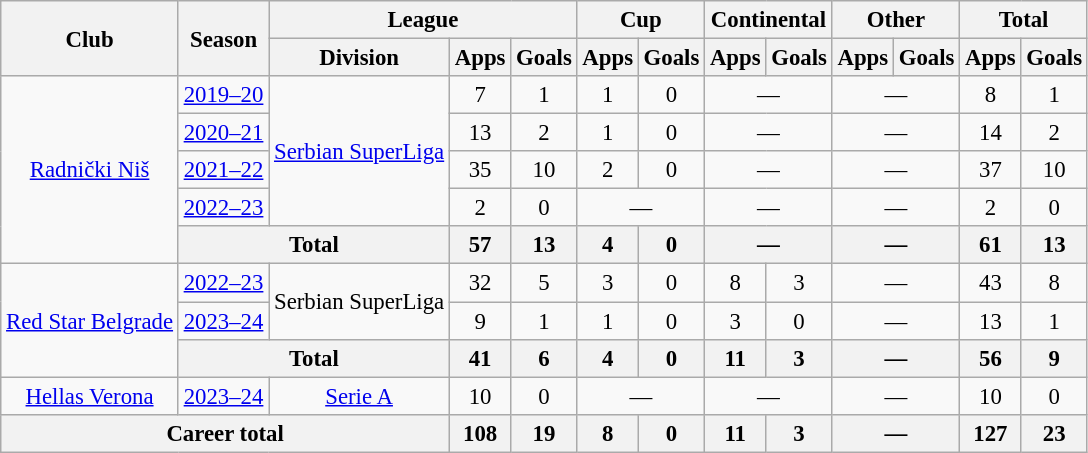<table class="wikitable" style="text-align: center;font-size:95%">
<tr>
<th rowspan="2">Club</th>
<th rowspan="2">Season</th>
<th colspan="3">League</th>
<th colspan="2">Cup</th>
<th colspan="2">Continental</th>
<th colspan="2">Other</th>
<th colspan="2">Total</th>
</tr>
<tr>
<th>Division</th>
<th>Apps</th>
<th>Goals</th>
<th>Apps</th>
<th>Goals</th>
<th>Apps</th>
<th>Goals</th>
<th>Apps</th>
<th>Goals</th>
<th>Apps</th>
<th>Goals</th>
</tr>
<tr>
<td rowspan=5><a href='#'>Radnički Niš</a></td>
<td><a href='#'>2019–20</a></td>
<td rowspan=4><a href='#'>Serbian SuperLiga</a></td>
<td>7</td>
<td>1</td>
<td>1</td>
<td>0</td>
<td colspan="2">—</td>
<td colspan="2">—</td>
<td>8</td>
<td>1</td>
</tr>
<tr>
<td><a href='#'>2020–21</a></td>
<td>13</td>
<td>2</td>
<td>1</td>
<td>0</td>
<td colspan="2">—</td>
<td colspan="2">—</td>
<td>14</td>
<td>2</td>
</tr>
<tr>
<td><a href='#'>2021–22</a></td>
<td>35</td>
<td>10</td>
<td>2</td>
<td>0</td>
<td colspan="2">—</td>
<td colspan="2">—</td>
<td>37</td>
<td>10</td>
</tr>
<tr>
<td><a href='#'>2022–23</a></td>
<td>2</td>
<td>0</td>
<td colspan="2">—</td>
<td colspan="2">—</td>
<td colspan="2">—</td>
<td>2</td>
<td>0</td>
</tr>
<tr>
<th colspan="2">Total</th>
<th>57</th>
<th>13</th>
<th>4</th>
<th>0</th>
<th colspan="2">—</th>
<th colspan="2">—</th>
<th>61</th>
<th>13</th>
</tr>
<tr>
<td rowspan="3" valign="center"><a href='#'>Red Star Belgrade</a></td>
<td><a href='#'>2022–23</a></td>
<td rowspan=2>Serbian SuperLiga</td>
<td>32</td>
<td>5</td>
<td>3</td>
<td>0</td>
<td>8</td>
<td>3</td>
<td colspan="2">—</td>
<td>43</td>
<td>8</td>
</tr>
<tr>
<td><a href='#'>2023–24</a></td>
<td>9</td>
<td>1</td>
<td>1</td>
<td>0</td>
<td>3</td>
<td>0</td>
<td colspan="2">—</td>
<td>13</td>
<td>1</td>
</tr>
<tr>
<th colspan="2">Total</th>
<th>41</th>
<th>6</th>
<th>4</th>
<th>0</th>
<th>11</th>
<th>3</th>
<th colspan="2">—</th>
<th>56</th>
<th>9</th>
</tr>
<tr>
<td rowspan="1" valign="center"><a href='#'>Hellas Verona</a></td>
<td><a href='#'>2023–24</a></td>
<td rowspan=1><a href='#'>Serie A</a></td>
<td>10</td>
<td>0</td>
<td colspan="2">—</td>
<td colspan="2">—</td>
<td colspan="2">—</td>
<td>10</td>
<td>0</td>
</tr>
<tr>
<th colspan="3">Career total</th>
<th>108</th>
<th>19</th>
<th>8</th>
<th>0</th>
<th>11</th>
<th>3</th>
<th colspan="2">—</th>
<th>127</th>
<th>23</th>
</tr>
</table>
